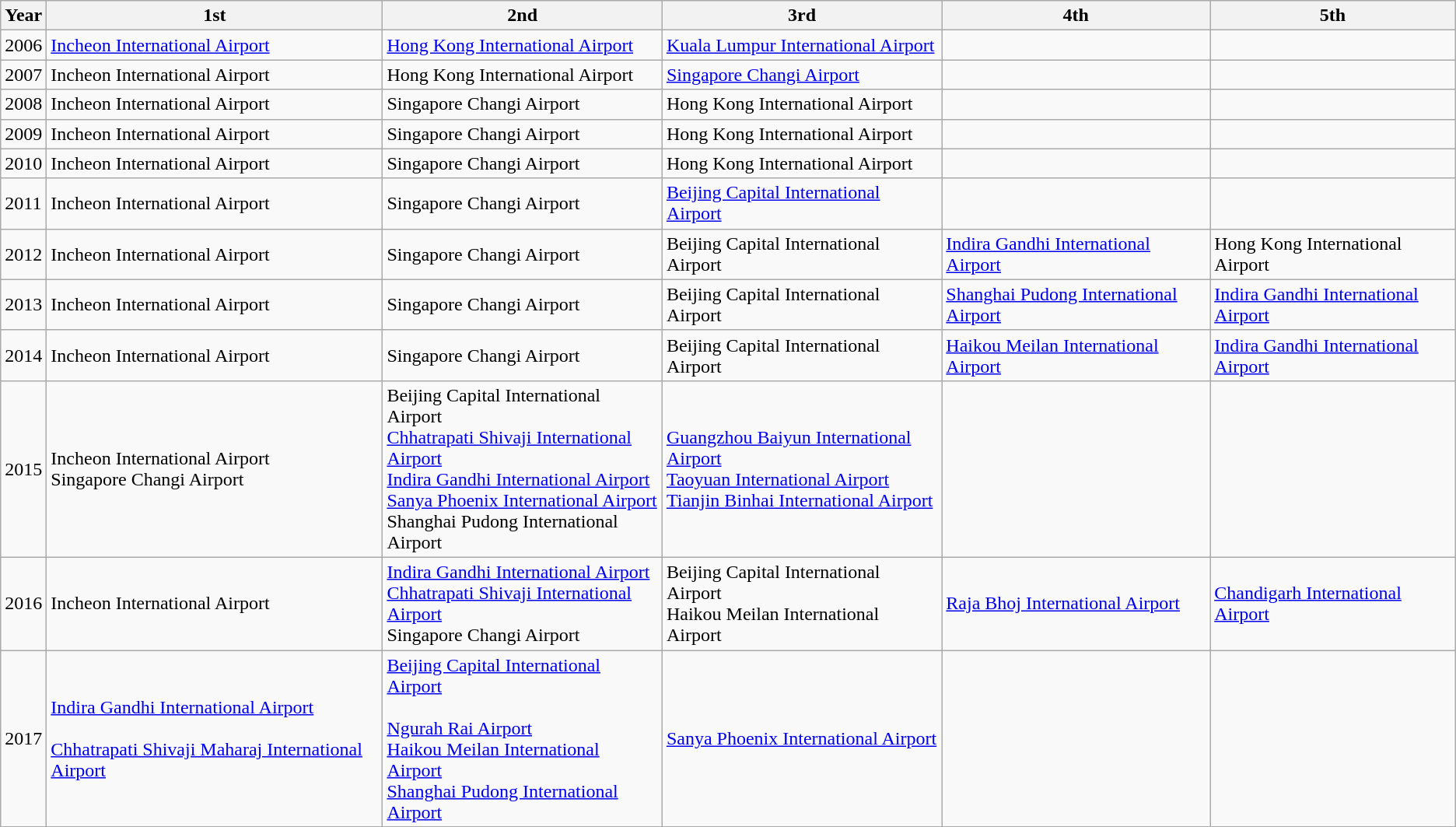<table class="wikitable">
<tr>
<th>Year</th>
<th>1st</th>
<th>2nd</th>
<th>3rd</th>
<th>4th</th>
<th>5th</th>
</tr>
<tr>
<td>2006</td>
<td> <a href='#'>Incheon International Airport</a></td>
<td> <a href='#'>Hong Kong International Airport</a></td>
<td> <a href='#'>Kuala Lumpur International Airport</a></td>
<td></td>
<td></td>
</tr>
<tr>
<td>2007</td>
<td> Incheon International Airport</td>
<td> Hong Kong International Airport</td>
<td> <a href='#'>Singapore Changi Airport</a></td>
<td></td>
<td></td>
</tr>
<tr>
<td>2008</td>
<td> Incheon International Airport</td>
<td> Singapore Changi Airport</td>
<td> Hong Kong International Airport</td>
<td></td>
<td></td>
</tr>
<tr>
<td>2009</td>
<td> Incheon International Airport</td>
<td> Singapore Changi Airport</td>
<td> Hong Kong International Airport</td>
<td></td>
<td></td>
</tr>
<tr>
<td>2010</td>
<td> Incheon International Airport</td>
<td> Singapore Changi Airport</td>
<td> Hong Kong International Airport</td>
<td></td>
<td></td>
</tr>
<tr>
<td>2011</td>
<td> Incheon International Airport</td>
<td> Singapore Changi Airport</td>
<td> <a href='#'>Beijing Capital International Airport</a></td>
<td></td>
<td></td>
</tr>
<tr>
<td>2012</td>
<td> Incheon International Airport</td>
<td> Singapore Changi Airport</td>
<td> Beijing Capital International Airport</td>
<td> <a href='#'>Indira Gandhi International Airport</a></td>
<td> Hong Kong International Airport</td>
</tr>
<tr>
<td>2013</td>
<td> Incheon International Airport</td>
<td> Singapore Changi Airport</td>
<td> Beijing Capital International Airport</td>
<td> <a href='#'>Shanghai Pudong International Airport</a></td>
<td> <a href='#'>Indira Gandhi International Airport</a></td>
</tr>
<tr>
<td>2014</td>
<td> Incheon International Airport</td>
<td> Singapore Changi Airport</td>
<td> Beijing Capital International Airport</td>
<td> <a href='#'>Haikou Meilan International Airport</a></td>
<td> <a href='#'>Indira Gandhi International Airport</a></td>
</tr>
<tr>
<td>2015</td>
<td> Incheon International Airport<br> Singapore Changi Airport</td>
<td> Beijing Capital International Airport<br> <a href='#'>Chhatrapati Shivaji International Airport</a><br> <a href='#'>Indira Gandhi International Airport</a><br> <a href='#'>Sanya Phoenix International Airport</a><br> Shanghai Pudong International Airport</td>
<td> <a href='#'>Guangzhou Baiyun International Airport</a><br> <a href='#'>Taoyuan International Airport</a><br> <a href='#'>Tianjin Binhai International Airport</a></td>
<td></td>
<td></td>
</tr>
<tr>
<td>2016</td>
<td> Incheon International Airport</td>
<td> <a href='#'>Indira Gandhi International Airport</a><br> <a href='#'>Chhatrapati Shivaji International Airport</a><br> Singapore Changi Airport</td>
<td> Beijing Capital International Airport<br> Haikou Meilan International Airport</td>
<td> <a href='#'>Raja Bhoj International Airport</a> <br></td>
<td> <a href='#'>Chandigarh International Airport</a> <br></td>
</tr>
<tr>
<td>2017</td>
<td> <a href='#'>Indira Gandhi International Airport</a><br><br> <a href='#'>Chhatrapati Shivaji Maharaj International Airport</a><br></td>
<td> <a href='#'>Beijing Capital International Airport</a><br><br> <a href='#'>Ngurah Rai Airport</a><br>
 <a href='#'>Haikou Meilan International Airport</a><br>
 <a href='#'>Shanghai Pudong International Airport</a><br></td>
<td> <a href='#'>Sanya Phoenix International Airport</a><br></td>
<td></td>
<td></td>
</tr>
</table>
